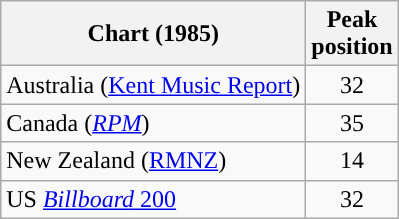<table class="wikitable">
<tr>
<th scope="col">Chart (1985)</th>
<th>Peak<br>position</th>
</tr>
<tr>
<td>Australia (<a href='#'>Kent Music Report</a>)</td>
<td style="text-align:center;">32</td>
</tr>
<tr>
<td>Canada (<em><a href='#'>RPM</a></em>)</td>
<td style="text-align:center;">35</td>
</tr>
<tr>
<td>New Zealand (<a href='#'>RMNZ</a>)</td>
<td style="text-align:center;">14</td>
</tr>
<tr>
<td>US <a href='#'><em>Billboard</em> 200</a></td>
<td style="text-align:center;">32</td>
</tr>
</table>
